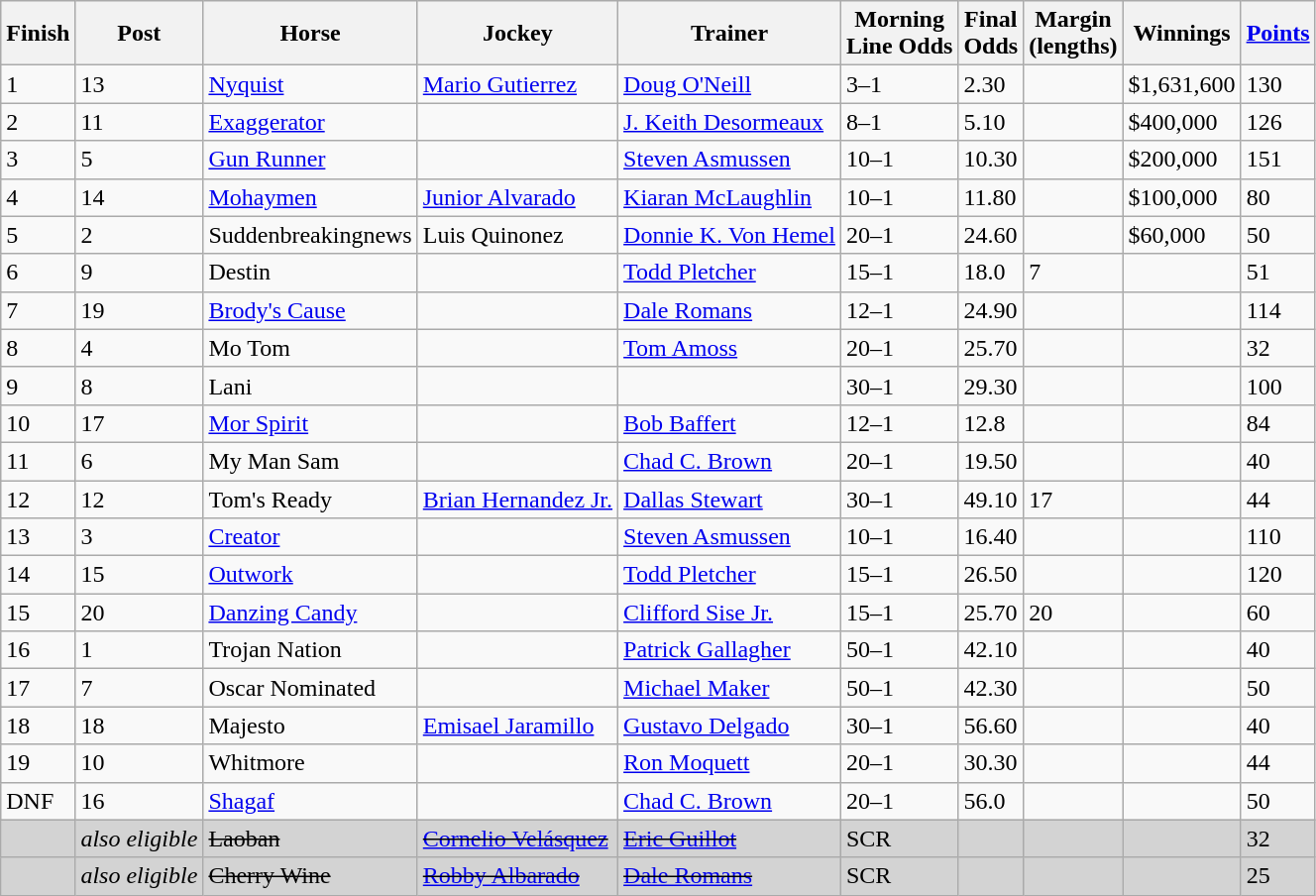<table class="sortable wikitable">
<tr>
<th scope="col"><strong>Finish</strong></th>
<th scope="col"><strong>Post</strong></th>
<th scope="col"><strong>Horse</strong></th>
<th scope="col"><strong>Jockey</strong></th>
<th scope="col"><strong>Trainer</strong></th>
<th scope="col"><strong>Morning <br>Line Odds</strong></th>
<th scope="col"><strong>Final<br>Odds</strong></th>
<th scope="col"><strong>Margin<br>(lengths)</strong></th>
<th scope="col"><strong>Winnings</strong></th>
<th scope="col"><strong><a href='#'>Points</a></strong></th>
</tr>
<tr>
<td>1</td>
<td>13</td>
<td><a href='#'>Nyquist</a></td>
<td><a href='#'>Mario Gutierrez</a></td>
<td><a href='#'>Doug O'Neill</a></td>
<td>3–1</td>
<td>2.30</td>
<td></td>
<td>$1,631,600</td>
<td>130</td>
</tr>
<tr>
<td>2</td>
<td>11</td>
<td><a href='#'>Exaggerator</a></td>
<td></td>
<td><a href='#'>J. Keith Desormeaux</a></td>
<td>8–1</td>
<td>5.10</td>
<td></td>
<td>$400,000</td>
<td>126</td>
</tr>
<tr>
<td>3</td>
<td>5</td>
<td><a href='#'>Gun Runner</a></td>
<td></td>
<td><a href='#'>Steven Asmussen</a></td>
<td>10–1</td>
<td>10.30</td>
<td></td>
<td>$200,000</td>
<td>151</td>
</tr>
<tr>
<td>4</td>
<td>14</td>
<td><a href='#'>Mohaymen</a></td>
<td><a href='#'>Junior Alvarado</a></td>
<td><a href='#'>Kiaran McLaughlin</a></td>
<td>10–1</td>
<td>11.80</td>
<td></td>
<td>$100,000</td>
<td>80</td>
</tr>
<tr>
<td>5</td>
<td>2</td>
<td>Suddenbreakingnews</td>
<td>Luis Quinonez</td>
<td><a href='#'>Donnie K. Von Hemel</a></td>
<td>20–1</td>
<td>24.60</td>
<td></td>
<td>$60,000</td>
<td>50</td>
</tr>
<tr>
<td>6</td>
<td>9</td>
<td>Destin</td>
<td></td>
<td><a href='#'>Todd Pletcher</a></td>
<td>15–1</td>
<td>18.0</td>
<td>7</td>
<td></td>
<td>51</td>
</tr>
<tr>
<td>7</td>
<td>19</td>
<td><a href='#'>Brody's Cause</a></td>
<td></td>
<td><a href='#'>Dale Romans</a></td>
<td>12–1</td>
<td>24.90</td>
<td></td>
<td></td>
<td>114</td>
</tr>
<tr>
<td>8</td>
<td>4</td>
<td>Mo Tom</td>
<td></td>
<td><a href='#'>Tom Amoss</a></td>
<td>20–1</td>
<td>25.70</td>
<td></td>
<td></td>
<td>32</td>
</tr>
<tr>
<td>9</td>
<td>8</td>
<td>Lani</td>
<td></td>
<td></td>
<td>30–1</td>
<td>29.30</td>
<td></td>
<td></td>
<td>100</td>
</tr>
<tr>
<td>10</td>
<td>17</td>
<td><a href='#'>Mor Spirit</a></td>
<td></td>
<td><a href='#'>Bob Baffert</a></td>
<td>12–1</td>
<td>12.8</td>
<td></td>
<td></td>
<td>84</td>
</tr>
<tr>
<td>11</td>
<td>6</td>
<td>My Man Sam</td>
<td></td>
<td><a href='#'>Chad C. Brown</a></td>
<td>20–1</td>
<td>19.50</td>
<td></td>
<td></td>
<td>40</td>
</tr>
<tr>
<td>12</td>
<td>12</td>
<td>Tom's Ready</td>
<td><a href='#'>Brian Hernandez Jr.</a></td>
<td><a href='#'>Dallas Stewart</a></td>
<td>30–1</td>
<td>49.10</td>
<td>17</td>
<td></td>
<td>44</td>
</tr>
<tr>
<td>13</td>
<td>3</td>
<td><a href='#'>Creator</a></td>
<td></td>
<td><a href='#'>Steven Asmussen</a></td>
<td>10–1</td>
<td>16.40</td>
<td></td>
<td></td>
<td>110</td>
</tr>
<tr>
<td>14</td>
<td>15</td>
<td><a href='#'>Outwork</a></td>
<td></td>
<td><a href='#'>Todd Pletcher</a></td>
<td>15–1</td>
<td>26.50</td>
<td></td>
<td></td>
<td>120</td>
</tr>
<tr>
<td>15</td>
<td>20</td>
<td><a href='#'>Danzing Candy</a></td>
<td></td>
<td><a href='#'>Clifford Sise Jr.</a></td>
<td>15–1</td>
<td>25.70</td>
<td>20</td>
<td></td>
<td>60</td>
</tr>
<tr>
<td>16</td>
<td>1</td>
<td>Trojan Nation</td>
<td></td>
<td><a href='#'>Patrick Gallagher</a></td>
<td>50–1</td>
<td>42.10</td>
<td></td>
<td></td>
<td>40</td>
</tr>
<tr>
<td>17</td>
<td>7</td>
<td>Oscar Nominated</td>
<td></td>
<td><a href='#'>Michael Maker</a></td>
<td>50–1</td>
<td>42.30</td>
<td></td>
<td></td>
<td>50</td>
</tr>
<tr>
<td>18</td>
<td>18</td>
<td>Majesto</td>
<td><a href='#'>Emisael Jaramillo</a></td>
<td><a href='#'>Gustavo Delgado</a></td>
<td>30–1</td>
<td>56.60</td>
<td></td>
<td></td>
<td>40</td>
</tr>
<tr>
<td>19</td>
<td>10</td>
<td>Whitmore</td>
<td></td>
<td><a href='#'>Ron Moquett</a></td>
<td>20–1</td>
<td>30.30</td>
<td></td>
<td></td>
<td>44</td>
</tr>
<tr>
<td>DNF</td>
<td>16</td>
<td><a href='#'>Shagaf</a></td>
<td></td>
<td><a href='#'>Chad C. Brown</a></td>
<td>20–1</td>
<td>56.0</td>
<td></td>
<td></td>
<td>50</td>
</tr>
<tr bgcolor="lightgray">
<td></td>
<td><em>also eligible</em></td>
<td><s>Laoban</s></td>
<td><s><a href='#'>Cornelio Velásquez</a></s></td>
<td><s><a href='#'>Eric Guillot</a></s></td>
<td>SCR</td>
<td></td>
<td></td>
<td></td>
<td>32</td>
</tr>
<tr bgcolor="lightgray">
<td></td>
<td><em>also eligible</em></td>
<td><s>Cherry Wine</s></td>
<td><s><a href='#'>Robby Albarado</a></s></td>
<td><s><a href='#'>Dale Romans</a></s></td>
<td>SCR</td>
<td></td>
<td></td>
<td></td>
<td>25</td>
</tr>
</table>
